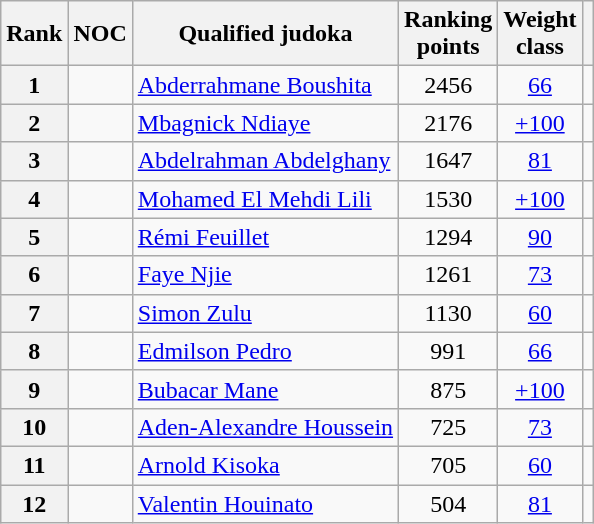<table class="wikitable">
<tr>
<th>Rank</th>
<th>NOC</th>
<th>Qualified judoka</th>
<th>Ranking<br>points</th>
<th>Weight<br>class</th>
<th></th>
</tr>
<tr>
<th>1</th>
<td></td>
<td><a href='#'>Abderrahmane Boushita</a></td>
<td align=center>2456</td>
<td align=center><a href='#'>66</a></td>
<td></td>
</tr>
<tr>
<th>2</th>
<td></td>
<td><a href='#'>Mbagnick Ndiaye</a></td>
<td align=center>2176</td>
<td align=center><a href='#'>+100</a></td>
<td></td>
</tr>
<tr>
<th>3</th>
<td></td>
<td><a href='#'>Abdelrahman Abdelghany</a></td>
<td align=center>1647</td>
<td align=center><a href='#'>81</a></td>
<td></td>
</tr>
<tr>
<th>4</th>
<td></td>
<td><a href='#'>Mohamed El Mehdi Lili</a></td>
<td align=center>1530</td>
<td align=center><a href='#'>+100</a></td>
<td></td>
</tr>
<tr>
<th>5</th>
<td></td>
<td><a href='#'>Rémi Feuillet</a></td>
<td align=center>1294</td>
<td align=center><a href='#'>90</a></td>
<td></td>
</tr>
<tr>
<th>6</th>
<td></td>
<td><a href='#'>Faye Njie</a></td>
<td align=center>1261</td>
<td align=center><a href='#'>73</a></td>
<td></td>
</tr>
<tr>
<th>7</th>
<td></td>
<td><a href='#'>Simon Zulu</a></td>
<td align=center>1130</td>
<td align=center><a href='#'>60</a></td>
<td></td>
</tr>
<tr>
<th>8</th>
<td></td>
<td><a href='#'>Edmilson Pedro</a></td>
<td align=center>991</td>
<td align=center><a href='#'>66</a></td>
<td></td>
</tr>
<tr>
<th>9</th>
<td></td>
<td><a href='#'>Bubacar Mane</a></td>
<td align=center>875</td>
<td align=center><a href='#'>+100</a></td>
<td></td>
</tr>
<tr>
<th>10</th>
<td></td>
<td><a href='#'>Aden-Alexandre Houssein</a></td>
<td align=center>725</td>
<td align=center><a href='#'>73</a></td>
<td></td>
</tr>
<tr>
<th>11</th>
<td></td>
<td><a href='#'>Arnold Kisoka</a></td>
<td align=center>705</td>
<td align=center><a href='#'>60</a></td>
<td></td>
</tr>
<tr>
<th>12</th>
<td></td>
<td><a href='#'>Valentin Houinato</a></td>
<td align=center>504</td>
<td align=center><a href='#'>81</a></td>
<td></td>
</tr>
</table>
